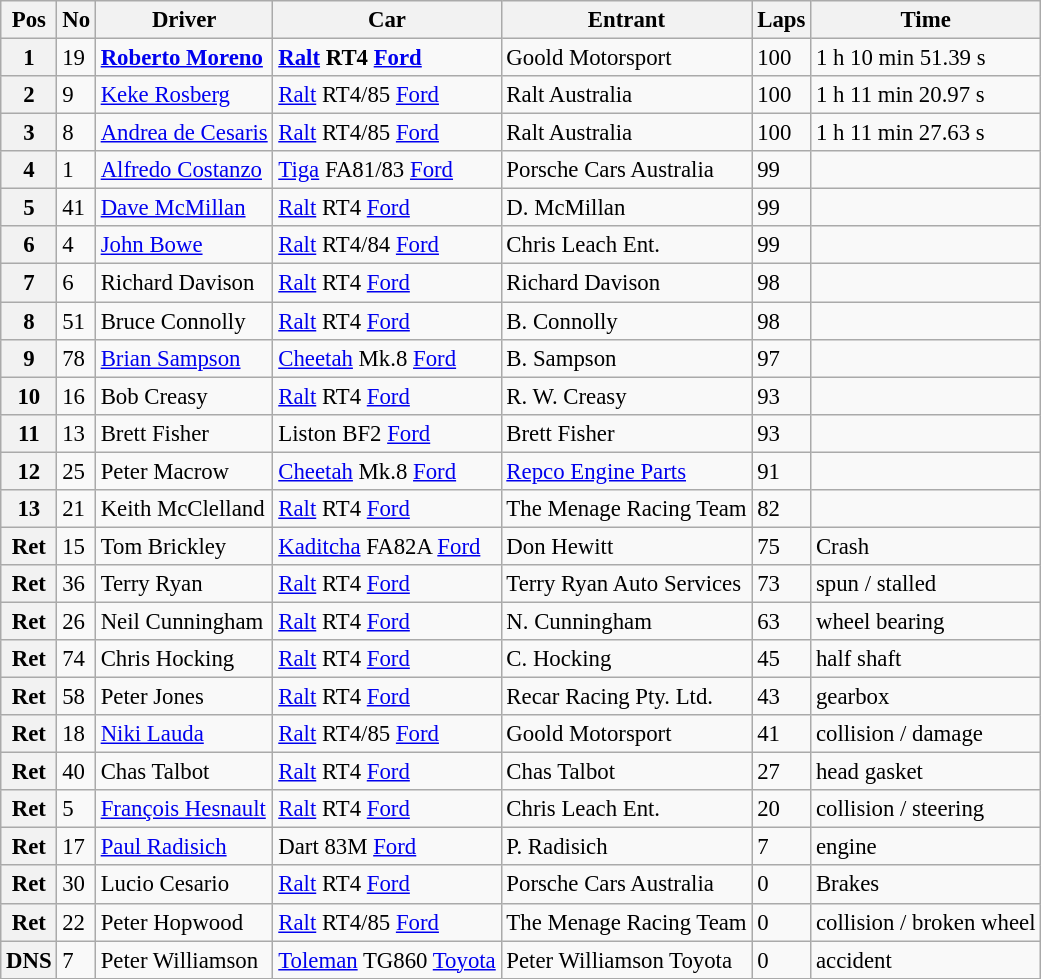<table class="wikitable" style="font-size: 95%;">
<tr>
<th>Pos</th>
<th>No</th>
<th>Driver</th>
<th>Car</th>
<th>Entrant </th>
<th>Laps</th>
<th>Time</th>
</tr>
<tr>
<th>1</th>
<td>19</td>
<td> <strong><a href='#'>Roberto Moreno</a></strong></td>
<td><strong><a href='#'>Ralt</a> RT4 <a href='#'>Ford</a></strong></td>
<td>Goold Motorsport</td>
<td>100</td>
<td>1 h 10 min 51.39 s</td>
</tr>
<tr>
<th>2</th>
<td>9</td>
<td> <a href='#'>Keke Rosberg</a></td>
<td><a href='#'>Ralt</a> RT4/85 <a href='#'>Ford</a></td>
<td>Ralt Australia</td>
<td>100</td>
<td>1 h 11 min 20.97 s</td>
</tr>
<tr>
<th>3</th>
<td>8</td>
<td> <a href='#'>Andrea de Cesaris</a></td>
<td><a href='#'>Ralt</a> RT4/85 <a href='#'>Ford</a></td>
<td>Ralt Australia</td>
<td>100</td>
<td>1 h 11 min 27.63 s</td>
</tr>
<tr>
<th>4</th>
<td>1</td>
<td> <a href='#'>Alfredo Costanzo</a></td>
<td><a href='#'>Tiga</a> FA81/83 <a href='#'>Ford</a></td>
<td>Porsche Cars Australia</td>
<td>99</td>
<td></td>
</tr>
<tr>
<th>5</th>
<td>41</td>
<td> <a href='#'>Dave McMillan</a></td>
<td><a href='#'>Ralt</a> RT4 <a href='#'>Ford</a></td>
<td>D. McMillan</td>
<td>99</td>
<td></td>
</tr>
<tr>
<th>6</th>
<td>4</td>
<td> <a href='#'>John Bowe</a></td>
<td><a href='#'>Ralt</a> RT4/84 <a href='#'>Ford</a></td>
<td>Chris Leach Ent.</td>
<td>99</td>
<td></td>
</tr>
<tr>
<th>7</th>
<td>6</td>
<td> Richard Davison</td>
<td><a href='#'>Ralt</a> RT4 <a href='#'>Ford</a></td>
<td>Richard Davison</td>
<td>98</td>
<td></td>
</tr>
<tr>
<th>8</th>
<td>51</td>
<td> Bruce Connolly</td>
<td><a href='#'>Ralt</a> RT4 <a href='#'>Ford</a></td>
<td>B. Connolly</td>
<td>98</td>
<td></td>
</tr>
<tr>
<th>9</th>
<td>78</td>
<td> <a href='#'>Brian Sampson</a></td>
<td><a href='#'>Cheetah</a> Mk.8 <a href='#'>Ford</a></td>
<td>B. Sampson</td>
<td>97</td>
<td></td>
</tr>
<tr>
<th>10</th>
<td>16</td>
<td> Bob Creasy</td>
<td><a href='#'>Ralt</a> RT4 <a href='#'>Ford</a></td>
<td>R. W. Creasy</td>
<td>93</td>
<td></td>
</tr>
<tr>
<th>11</th>
<td>13</td>
<td> Brett Fisher</td>
<td>Liston BF2 <a href='#'>Ford</a></td>
<td>Brett Fisher</td>
<td>93</td>
<td></td>
</tr>
<tr>
<th>12</th>
<td>25</td>
<td> Peter Macrow</td>
<td><a href='#'>Cheetah</a> Mk.8 <a href='#'>Ford</a></td>
<td><a href='#'>Repco Engine Parts</a></td>
<td>91</td>
<td></td>
</tr>
<tr>
<th>13</th>
<td>21</td>
<td> Keith McClelland</td>
<td><a href='#'>Ralt</a> RT4 <a href='#'>Ford</a></td>
<td>The Menage Racing Team</td>
<td>82</td>
<td></td>
</tr>
<tr>
<th>Ret</th>
<td>15</td>
<td> Tom Brickley</td>
<td><a href='#'>Kaditcha</a> FA82A <a href='#'>Ford</a></td>
<td>Don Hewitt</td>
<td>75</td>
<td>Crash</td>
</tr>
<tr>
<th>Ret</th>
<td>36</td>
<td> Terry Ryan</td>
<td><a href='#'>Ralt</a> RT4 <a href='#'>Ford</a></td>
<td>Terry Ryan Auto Services</td>
<td>73</td>
<td>spun / stalled</td>
</tr>
<tr>
<th>Ret</th>
<td>26</td>
<td> Neil Cunningham</td>
<td><a href='#'>Ralt</a> RT4 <a href='#'>Ford</a></td>
<td>N. Cunningham</td>
<td>63</td>
<td>wheel bearing</td>
</tr>
<tr>
<th>Ret</th>
<td>74</td>
<td> Chris Hocking</td>
<td><a href='#'>Ralt</a> RT4 <a href='#'>Ford</a></td>
<td>C. Hocking</td>
<td>45</td>
<td>half shaft</td>
</tr>
<tr>
<th>Ret</th>
<td>58</td>
<td> Peter Jones</td>
<td><a href='#'>Ralt</a> RT4 <a href='#'>Ford</a></td>
<td>Recar Racing Pty. Ltd.</td>
<td>43</td>
<td>gearbox</td>
</tr>
<tr>
<th>Ret</th>
<td>18</td>
<td> <a href='#'>Niki Lauda</a></td>
<td><a href='#'>Ralt</a> RT4/85 <a href='#'>Ford</a></td>
<td>Goold Motorsport</td>
<td>41</td>
<td>collision / damage</td>
</tr>
<tr>
<th>Ret</th>
<td>40</td>
<td> Chas Talbot</td>
<td><a href='#'>Ralt</a> RT4 <a href='#'>Ford</a></td>
<td>Chas Talbot</td>
<td>27</td>
<td>head gasket</td>
</tr>
<tr>
<th>Ret</th>
<td>5</td>
<td> <a href='#'>François Hesnault</a></td>
<td><a href='#'>Ralt</a> RT4 <a href='#'>Ford</a></td>
<td>Chris Leach Ent.</td>
<td>20</td>
<td>collision / steering</td>
</tr>
<tr>
<th>Ret</th>
<td>17</td>
<td> <a href='#'>Paul Radisich</a></td>
<td>Dart 83M <a href='#'>Ford</a></td>
<td>P. Radisich</td>
<td>7</td>
<td>engine</td>
</tr>
<tr>
<th>Ret</th>
<td>30</td>
<td> Lucio Cesario</td>
<td><a href='#'>Ralt</a> RT4 <a href='#'>Ford</a></td>
<td>Porsche Cars Australia</td>
<td>0</td>
<td>Brakes</td>
</tr>
<tr>
<th>Ret</th>
<td>22</td>
<td> Peter Hopwood</td>
<td><a href='#'>Ralt</a> RT4/85 <a href='#'>Ford</a></td>
<td>The Menage Racing Team</td>
<td>0</td>
<td>collision / broken wheel</td>
</tr>
<tr>
<th>DNS</th>
<td>7</td>
<td> Peter Williamson</td>
<td><a href='#'>Toleman</a> TG860 <a href='#'>Toyota</a></td>
<td>Peter Williamson Toyota</td>
<td>0</td>
<td>accident</td>
</tr>
<tr>
</tr>
</table>
